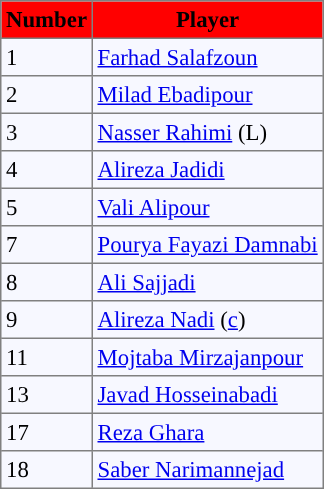<table bgcolor="#f7f8ff" cellpadding="3" cellspacing="0" border="1" style="font-size: 95%; border: gray solid 1px; border-collapse: collapse;">
<tr bgcolor="#ff0000">
<td align=center><strong>Number</strong></td>
<td align=center><strong>Player</strong></td>
</tr>
<tr align="left">
<td>1</td>
<td> <a href='#'>Farhad Salafzoun</a></td>
</tr>
<tr align=left>
<td>2</td>
<td> <a href='#'>Milad Ebadipour</a></td>
</tr>
<tr align="left">
<td>3</td>
<td> <a href='#'>Nasser Rahimi</a> (L)</td>
</tr>
<tr align="left">
<td>4</td>
<td> <a href='#'>Alireza Jadidi</a></td>
</tr>
<tr align="left">
<td>5</td>
<td> <a href='#'>Vali Alipour</a></td>
</tr>
<tr align="left">
<td>7</td>
<td> <a href='#'>Pourya Fayazi Damnabi</a></td>
</tr>
<tr align="left">
<td>8</td>
<td> <a href='#'>Ali Sajjadi</a></td>
</tr>
<tr align="left">
<td>9</td>
<td> <a href='#'>Alireza Nadi</a> (<a href='#'>c</a>)</td>
</tr>
<tr align="left">
<td>11</td>
<td> <a href='#'>Mojtaba Mirzajanpour</a></td>
</tr>
<tr align="left">
<td>13</td>
<td> <a href='#'>Javad Hosseinabadi</a></td>
</tr>
<tr align="left">
<td>17</td>
<td> <a href='#'>Reza Ghara</a></td>
</tr>
<tr align="left">
<td>18</td>
<td> <a href='#'>Saber Narimannejad</a></td>
</tr>
</table>
